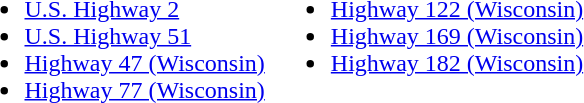<table>
<tr valign=top>
<td><br><ul><li> <a href='#'>U.S. Highway 2</a></li><li> <a href='#'>U.S. Highway 51</a></li><li> <a href='#'>Highway 47 (Wisconsin)</a></li><li> <a href='#'>Highway 77 (Wisconsin)</a></li></ul></td>
<td><br><ul><li> <a href='#'>Highway 122 (Wisconsin)</a></li><li> <a href='#'>Highway 169 (Wisconsin)</a></li><li> <a href='#'>Highway 182 (Wisconsin)</a></li></ul></td>
</tr>
</table>
